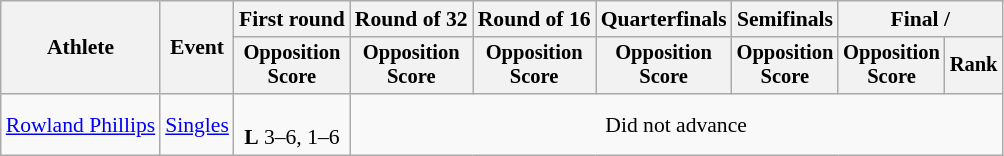<table class=wikitable style="font-size:90%">
<tr>
<th rowspan="2">Athlete</th>
<th rowspan="2">Event</th>
<th>First round</th>
<th>Round of 32</th>
<th>Round of 16</th>
<th>Quarterfinals</th>
<th>Semifinals</th>
<th colspan=2>Final / </th>
</tr>
<tr style="font-size:95%">
<th>Opposition<br>Score</th>
<th>Opposition<br>Score</th>
<th>Opposition<br>Score</th>
<th>Opposition<br>Score</th>
<th>Opposition<br>Score</th>
<th>Opposition<br>Score</th>
<th>Rank</th>
</tr>
<tr align=center>
<td align=left><a href='#'>Rowland Phillips</a></td>
<td align=left><a href='#'>Singles</a></td>
<td><br><strong>L</strong> 3–6, 1–6</td>
<td align=center colspan=7>Did not advance</td>
</tr>
</table>
